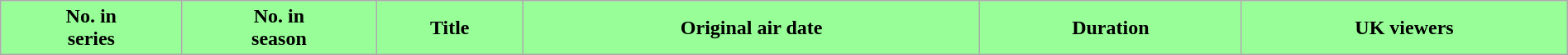<table class="wikitable plainrowheaders" style="width:100%">
<tr style="color:black">
<th style="background:#98FF98;">No. in<br>series</th>
<th style="background:#98FF98;">No. in<br>season</th>
<th style="background:#98FF98;">Title</th>
<th style="background:#98FF98;">Original air date</th>
<th style="background:#98FF98;">Duration</th>
<th style="background:#98FF98;">UK viewers<br>








</th>
</tr>
</table>
